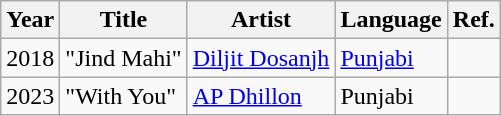<table class="wikitable">
<tr>
<th>Year</th>
<th>Title</th>
<th>Artist</th>
<th>Language</th>
<th>Ref.</th>
</tr>
<tr>
<td>2018</td>
<td>"Jind Mahi"</td>
<td><a href='#'>Diljit Dosanjh</a></td>
<td><a href='#'>Punjabi</a></td>
<td></td>
</tr>
<tr>
<td>2023</td>
<td>"With You"</td>
<td><a href='#'>AP Dhillon</a></td>
<td>Punjabi</td>
<td></td>
</tr>
</table>
